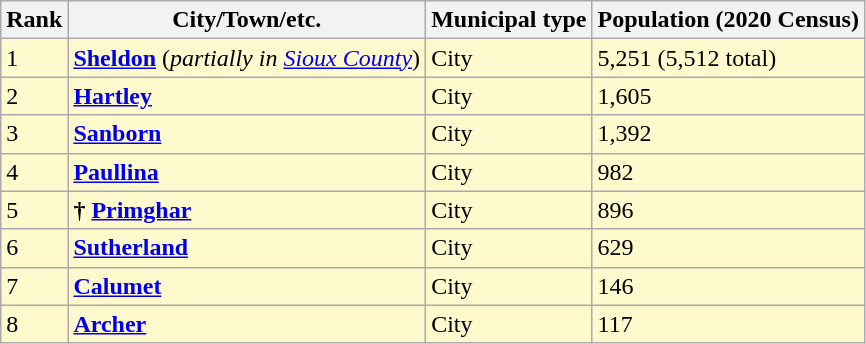<table class="wikitable sortable">
<tr>
<th>Rank</th>
<th>City/Town/etc.</th>
<th>Municipal type</th>
<th>Population (2020 Census)</th>
</tr>
<tr style=background-color:#FFFACD>
<td>1</td>
<td><strong><a href='#'>Sheldon</a></strong> (<em>partially in <a href='#'>Sioux County</a></em>)</td>
<td>City</td>
<td>5,251 (5,512 total)</td>
</tr>
<tr style=background-color:#FFFACD>
<td>2</td>
<td><strong><a href='#'>Hartley</a></strong></td>
<td>City</td>
<td>1,605</td>
</tr>
<tr style=background-color:#FFFACD>
<td>3</td>
<td><strong><a href='#'>Sanborn</a></strong></td>
<td>City</td>
<td>1,392</td>
</tr>
<tr style=background-color:#FFFACD>
<td>4</td>
<td><strong><a href='#'>Paullina</a></strong></td>
<td>City</td>
<td>982</td>
</tr>
<tr style=background-color:#FFFACD>
<td>5</td>
<td><strong>†</strong> <strong><a href='#'>Primghar</a></strong></td>
<td>City</td>
<td>896</td>
</tr>
<tr style=background-color:#FFFACD>
<td>6</td>
<td><strong><a href='#'>Sutherland</a></strong></td>
<td>City</td>
<td>629</td>
</tr>
<tr style=background-color:#FFFACD>
<td>7</td>
<td><strong><a href='#'>Calumet</a></strong></td>
<td>City</td>
<td>146</td>
</tr>
<tr style=background-color:#FFFACD>
<td>8</td>
<td><strong><a href='#'>Archer</a></strong></td>
<td>City</td>
<td>117</td>
</tr>
</table>
